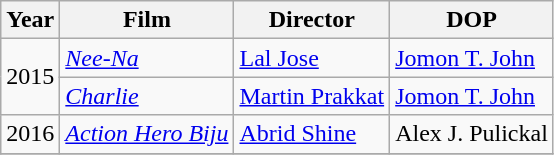<table class="wikitable">
<tr>
<th>Year</th>
<th>Film</th>
<th>Director</th>
<th>DOP</th>
</tr>
<tr>
<td rowspan=2>2015</td>
<td><em><a href='#'>Nee-Na</a></em></td>
<td><a href='#'>Lal Jose</a></td>
<td><a href='#'>Jomon T. John</a></td>
</tr>
<tr>
<td><em><a href='#'>Charlie</a></em></td>
<td><a href='#'>Martin Prakkat</a></td>
<td><a href='#'>Jomon T. John</a></td>
</tr>
<tr>
<td>2016</td>
<td><em><a href='#'>Action Hero Biju</a></em></td>
<td><a href='#'>Abrid Shine</a></td>
<td>Alex J. Pulickal</td>
</tr>
<tr>
</tr>
</table>
